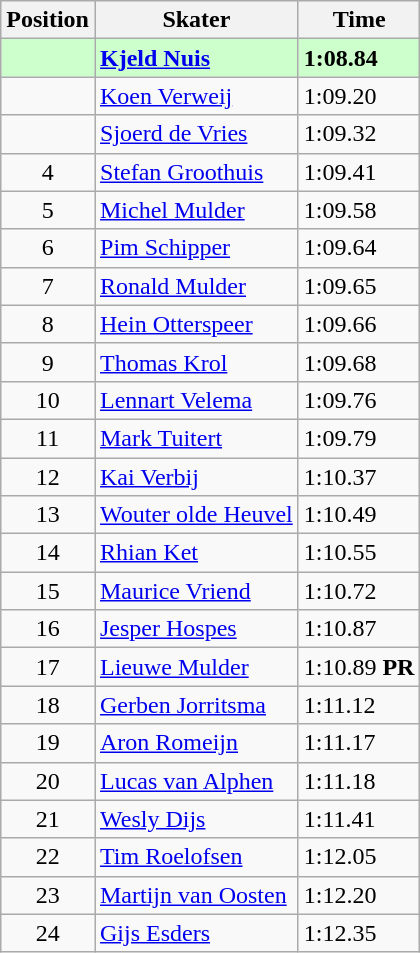<table class="wikitable">
<tr>
<th>Position</th>
<th>Skater</th>
<th>Time</th>
</tr>
<tr bgcolor=ccffcc>
<td align="center"></td>
<td><strong><a href='#'>Kjeld Nuis</a></strong></td>
<td><strong>1:08.84</strong></td>
</tr>
<tr>
<td align="center"></td>
<td><a href='#'>Koen Verweij</a></td>
<td>1:09.20</td>
</tr>
<tr>
<td align="center"></td>
<td><a href='#'>Sjoerd de Vries</a></td>
<td>1:09.32</td>
</tr>
<tr>
<td align="center">4</td>
<td><a href='#'>Stefan Groothuis</a></td>
<td>1:09.41</td>
</tr>
<tr>
<td align="center">5</td>
<td><a href='#'>Michel Mulder</a></td>
<td>1:09.58</td>
</tr>
<tr>
<td align="center">6</td>
<td><a href='#'>Pim Schipper</a></td>
<td>1:09.64</td>
</tr>
<tr>
<td align="center">7</td>
<td><a href='#'>Ronald Mulder</a></td>
<td>1:09.65</td>
</tr>
<tr>
<td align="center">8</td>
<td><a href='#'>Hein Otterspeer</a></td>
<td>1:09.66</td>
</tr>
<tr>
<td align="center">9</td>
<td><a href='#'>Thomas Krol</a></td>
<td>1:09.68</td>
</tr>
<tr>
<td align="center">10</td>
<td><a href='#'>Lennart Velema</a></td>
<td>1:09.76</td>
</tr>
<tr>
<td align="center">11</td>
<td><a href='#'>Mark Tuitert</a></td>
<td>1:09.79</td>
</tr>
<tr>
<td align="center">12</td>
<td><a href='#'>Kai Verbij</a></td>
<td>1:10.37</td>
</tr>
<tr>
<td align="center">13</td>
<td><a href='#'>Wouter olde Heuvel</a></td>
<td>1:10.49</td>
</tr>
<tr>
<td align="center">14</td>
<td><a href='#'>Rhian Ket</a></td>
<td>1:10.55</td>
</tr>
<tr>
<td align="center">15</td>
<td><a href='#'>Maurice Vriend</a></td>
<td>1:10.72</td>
</tr>
<tr>
<td align="center">16</td>
<td><a href='#'>Jesper Hospes</a></td>
<td>1:10.87</td>
</tr>
<tr>
<td align="center">17</td>
<td><a href='#'>Lieuwe Mulder</a></td>
<td>1:10.89 <strong>PR</strong></td>
</tr>
<tr>
<td align="center">18</td>
<td><a href='#'>Gerben Jorritsma</a></td>
<td>1:11.12</td>
</tr>
<tr>
<td align="center">19</td>
<td><a href='#'>Aron Romeijn</a></td>
<td>1:11.17</td>
</tr>
<tr>
<td align="center">20</td>
<td><a href='#'>Lucas van Alphen</a></td>
<td>1:11.18</td>
</tr>
<tr>
<td align="center">21</td>
<td><a href='#'>Wesly Dijs</a></td>
<td>1:11.41</td>
</tr>
<tr>
<td align="center">22</td>
<td><a href='#'>Tim Roelofsen</a></td>
<td>1:12.05</td>
</tr>
<tr>
<td align="center">23</td>
<td><a href='#'>Martijn van Oosten</a></td>
<td>1:12.20</td>
</tr>
<tr>
<td align="center">24</td>
<td><a href='#'>Gijs Esders</a></td>
<td>1:12.35</td>
</tr>
</table>
